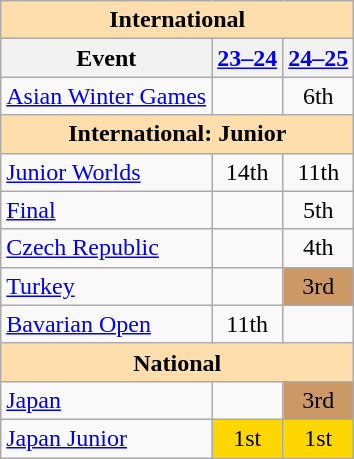<table class="wikitable" style="text-align:center">
<tr>
<th colspan="3" style="background-color: #ffdead; " align="center">International</th>
</tr>
<tr>
<th>Event</th>
<th><a href='#'>23–24</a></th>
<th><a href='#'>24–25</a></th>
</tr>
<tr>
<td align=left><a href='#'>Asian Winter Games</a></td>
<td></td>
<td>6th</td>
</tr>
<tr>
<th colspan="3" style="background-color: #ffdead; " align="center">International: Junior</th>
</tr>
<tr>
<td align=left><a href='#'>Junior Worlds</a></td>
<td>14th</td>
<td>11th</td>
</tr>
<tr>
<td align=left> <a href='#'>Final</a></td>
<td></td>
<td>5th</td>
</tr>
<tr>
<td align=left> <a href='#'>Czech Republic</a></td>
<td></td>
<td>4th</td>
</tr>
<tr>
<td align=left> <a href='#'>Turkey</a></td>
<td></td>
<td bgcolor=cc9966>3rd</td>
</tr>
<tr>
<td align=left><a href='#'>Bavarian Open</a></td>
<td>11th</td>
<td></td>
</tr>
<tr>
<th colspan="3" style="background-color: #ffdead; " align="center">National</th>
</tr>
<tr>
<td align="left"><a href='#'>Japan</a></td>
<td></td>
<td bgcolor=cc9966>3rd</td>
</tr>
<tr>
<td align=left><a href='#'>Japan Junior</a></td>
<td bgcolor=gold>1st</td>
<td bgcolor=gold>1st</td>
</tr>
</table>
